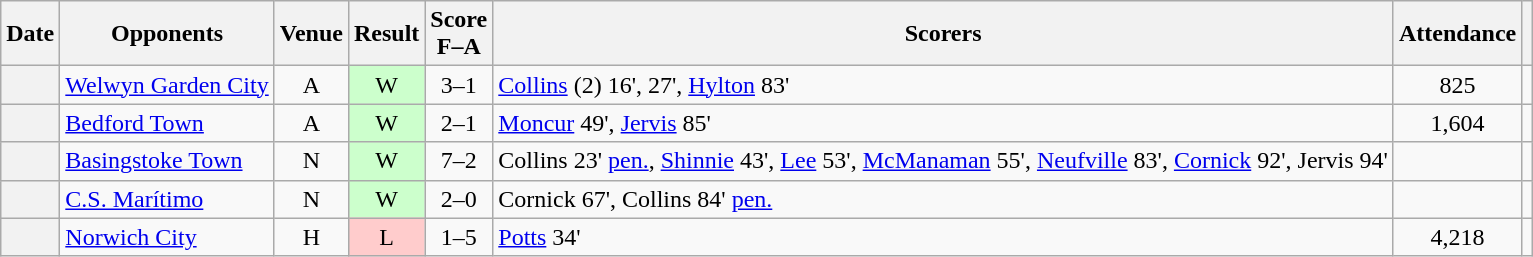<table class="wikitable sortable plainrowheaders" style=text-align:center>
<tr>
<th scope=col>Date</th>
<th scope=col>Opponents</th>
<th scope=col>Venue</th>
<th scope=col>Result</th>
<th scope=col>Score<br>F–A</th>
<th scope=col class=unsortable>Scorers</th>
<th scope=col>Attendance</th>
<th scope=col class=unsortable></th>
</tr>
<tr>
<th scope=row></th>
<td align=left><a href='#'>Welwyn Garden City</a></td>
<td>A</td>
<td style=background-color:#CCFFCC>W</td>
<td>3–1</td>
<td align=left><a href='#'>Collins</a> (2) 16', 27', <a href='#'>Hylton</a> 83'</td>
<td>825</td>
<td></td>
</tr>
<tr>
<th scope=row></th>
<td align=left><a href='#'>Bedford Town</a></td>
<td>A</td>
<td style=background-color:#CCFFCC>W</td>
<td>2–1</td>
<td align=left><a href='#'>Moncur</a> 49', <a href='#'>Jervis</a> 85'</td>
<td>1,604</td>
<td></td>
</tr>
<tr>
<th scope=row></th>
<td align=left><a href='#'>Basingstoke Town</a></td>
<td>N</td>
<td style=background-color:#CCFFCC>W</td>
<td>7–2</td>
<td align=left>Collins 23' <a href='#'>pen.</a>, <a href='#'>Shinnie</a> 43', <a href='#'>Lee</a> 53', <a href='#'>McManaman</a> 55', <a href='#'>Neufville</a> 83', <a href='#'>Cornick</a> 92', Jervis 94'</td>
<td></td>
<td></td>
</tr>
<tr>
<th scope=row></th>
<td align=left><a href='#'>C.S. Marítimo</a></td>
<td>N</td>
<td style=background-color:#CCFFCC>W</td>
<td>2–0</td>
<td align=left>Cornick 67', Collins 84' <a href='#'>pen.</a></td>
<td></td>
<td></td>
</tr>
<tr>
<th scope=row></th>
<td align=left><a href='#'>Norwich City</a></td>
<td>H</td>
<td style=background-color:#FFCCCC>L</td>
<td>1–5</td>
<td align=left><a href='#'>Potts</a> 34'</td>
<td>4,218</td>
<td></td>
</tr>
</table>
